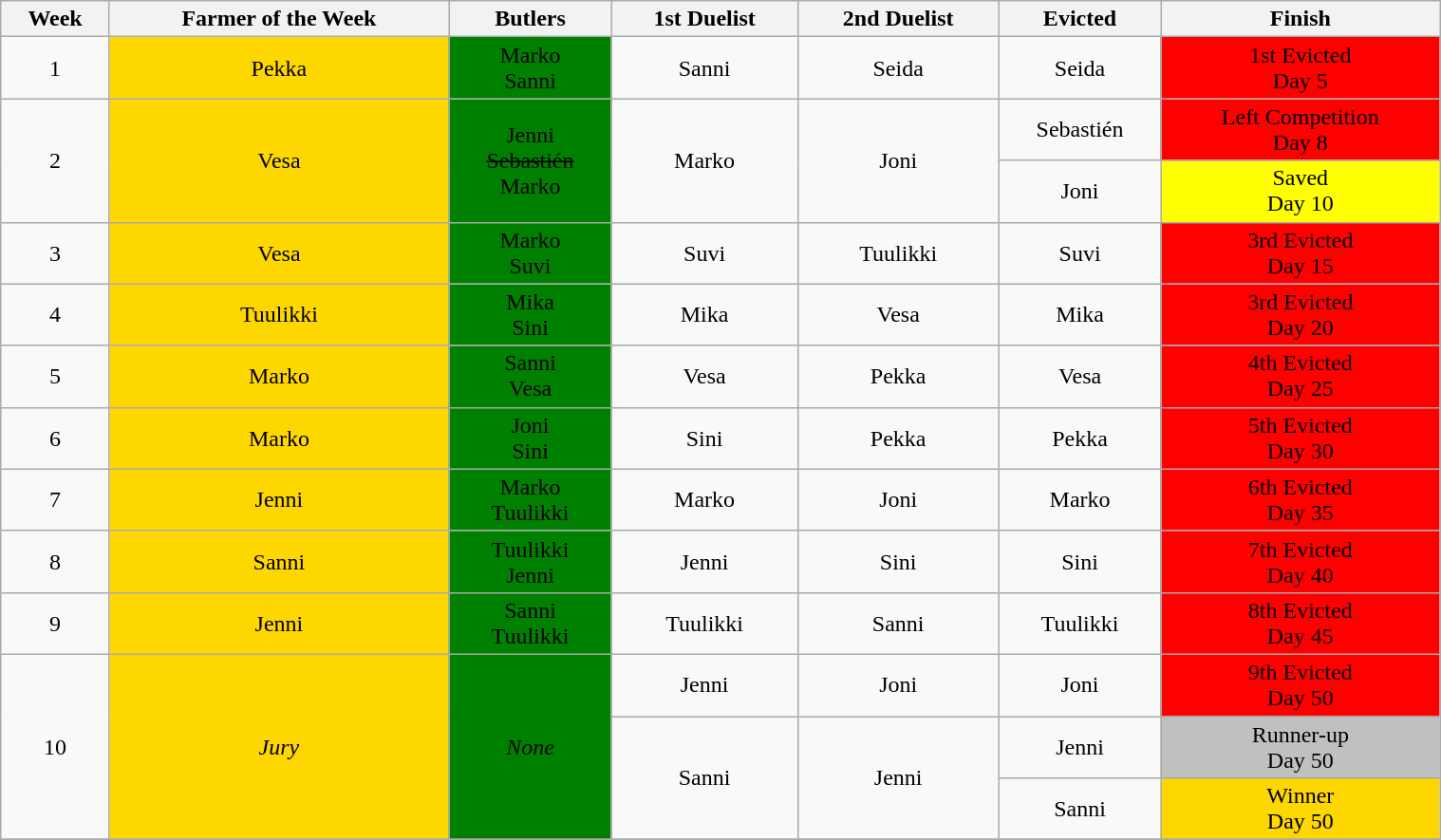<table class="wikitable" style="font-size:100%; text-align:center; width: 80%; margin-left: auto; margin-right: auto;">
<tr>
<th>Week</th>
<th>Farmer of the Week</th>
<th>Butlers</th>
<th>1st Duelist</th>
<th>2nd Duelist</th>
<th>Evicted</th>
<th>Finish</th>
</tr>
<tr>
<td>1</td>
<td style="background:gold;">Pekka</td>
<td style="background:green;">Marko<br>Sanni</td>
<td>Sanni</td>
<td>Seida</td>
<td>Seida</td>
<td style="background:#ff0000">1st Evicted<br>Day 5</td>
</tr>
<tr>
<td rowspan="2">2</td>
<td rowspan="2" style="background:gold;">Vesa</td>
<td rowspan="2" style="background:green;">Jenni<br><s>Sebastién</s><br>Marko</td>
<td rowspan="2">Marko</td>
<td rowspan="2">Joni</td>
<td rowspan="1">Sebastién</td>
<td rowspan="1"  style="background:#ff0000">Left Competition<br>Day 8</td>
</tr>
<tr>
<td rowspan="1">Joni</td>
<td rowspan="1" style="background:yellow">Saved<br>Day 10</td>
</tr>
<tr>
<td>3</td>
<td style="background:gold;">Vesa</td>
<td style="background:green;">Marko<br>Suvi</td>
<td>Suvi</td>
<td>Tuulikki</td>
<td>Suvi</td>
<td style="background:#ff0000">3rd Evicted<br>Day 15</td>
</tr>
<tr>
<td>4</td>
<td style="background:gold;">Tuulikki</td>
<td style="background:green;">Mika<br>Sini</td>
<td>Mika</td>
<td>Vesa</td>
<td>Mika</td>
<td style="background:#ff0000">3rd Evicted<br>Day 20</td>
</tr>
<tr>
<td>5</td>
<td style="background:gold;">Marko</td>
<td style="background:green;">Sanni<br>Vesa</td>
<td>Vesa</td>
<td>Pekka</td>
<td>Vesa</td>
<td style="background:#ff0000">4th Evicted<br>Day 25</td>
</tr>
<tr>
<td>6</td>
<td style="background:gold;">Marko</td>
<td style="background:green;">Joni<br>Sini</td>
<td>Sini</td>
<td>Pekka</td>
<td>Pekka</td>
<td style="background:#ff0000">5th Evicted<br>Day 30</td>
</tr>
<tr>
<td>7</td>
<td style="background:gold;">Jenni</td>
<td style="background:green;">Marko<br>Tuulikki</td>
<td>Marko</td>
<td>Joni</td>
<td>Marko</td>
<td style="background:#ff0000">6th Evicted<br>Day 35</td>
</tr>
<tr>
<td>8</td>
<td style="background:gold;">Sanni</td>
<td style="background:green;">Tuulikki<br>Jenni</td>
<td>Jenni</td>
<td>Sini</td>
<td>Sini</td>
<td style="background:#ff0000">7th Evicted<br>Day 40</td>
</tr>
<tr>
<td>9</td>
<td style="background:gold;">Jenni</td>
<td style="background:green;">Sanni<br>Tuulikki</td>
<td>Tuulikki</td>
<td>Sanni</td>
<td>Tuulikki</td>
<td style="background:#ff0000">8th Evicted<br>Day 45</td>
</tr>
<tr>
<td rowspan="3">10</td>
<td rowspan="3" style="background:gold;"><em>Jury</em></td>
<td rowspan="3" style="background:green;"><em>None</em></td>
<td rowspan="1">Jenni</td>
<td rowspan="1">Joni</td>
<td rowspan="1">Joni</td>
<td rowspan="1" style="background:#ff0000">9th Evicted<br>Day 50</td>
</tr>
<tr>
<td rowspan="2">Sanni</td>
<td rowspan="2">Jenni</td>
<td rowspan="1">Jenni</td>
<td rowspan="1" style="background:silver">Runner-up<br>Day 50</td>
</tr>
<tr>
<td rowspan="1">Sanni</td>
<td rowspan="1" style="background:gold">Winner<br>Day 50</td>
</tr>
<tr>
</tr>
</table>
